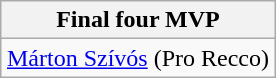<table class=wikitable style="text-align:left; margin:auto">
<tr>
<th>Final four MVP</th>
</tr>
<tr>
<td> <a href='#'>Márton Szívós</a> (Pro Recco)</td>
</tr>
</table>
